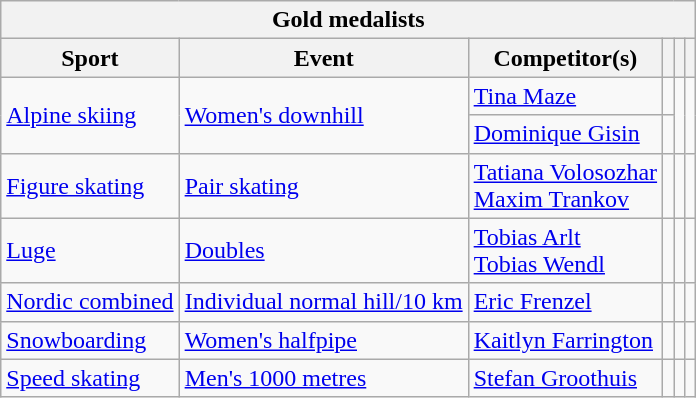<table class="wikitable">
<tr>
<th colspan="6">Gold medalists</th>
</tr>
<tr>
<th>Sport</th>
<th>Event</th>
<th>Competitor(s)</th>
<th></th>
<th></th>
<th></th>
</tr>
<tr>
<td rowspan=2><a href='#'>Alpine skiing</a></td>
<td rowspan=2><a href='#'>Women's downhill</a></td>
<td><a href='#'>Tina Maze</a></td>
<td></td>
<td rowspan=2></td>
<td rowspan="2"></td>
</tr>
<tr>
<td><a href='#'>Dominique Gisin</a></td>
<td></td>
</tr>
<tr>
<td><a href='#'>Figure skating</a></td>
<td><a href='#'>Pair skating</a></td>
<td><a href='#'>Tatiana Volosozhar</a><br><a href='#'>Maxim Trankov</a></td>
<td></td>
<td></td>
<td></td>
</tr>
<tr>
<td><a href='#'>Luge</a></td>
<td><a href='#'>Doubles</a></td>
<td><a href='#'>Tobias Arlt</a><br><a href='#'>Tobias Wendl</a></td>
<td></td>
<td></td>
<td></td>
</tr>
<tr>
<td><a href='#'>Nordic combined</a></td>
<td><a href='#'>Individual normal hill/10 km</a></td>
<td><a href='#'>Eric Frenzel</a></td>
<td></td>
<td></td>
<td></td>
</tr>
<tr>
<td><a href='#'>Snowboarding</a></td>
<td><a href='#'>Women's halfpipe</a></td>
<td><a href='#'>Kaitlyn Farrington</a></td>
<td></td>
<td></td>
<td></td>
</tr>
<tr>
<td><a href='#'>Speed skating</a></td>
<td><a href='#'>Men's 1000 metres</a></td>
<td><a href='#'>Stefan Groothuis</a></td>
<td></td>
<td></td>
<td></td>
</tr>
</table>
